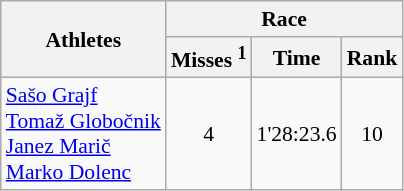<table class="wikitable" border="1" style="font-size:90%">
<tr>
<th rowspan=2>Athletes</th>
<th colspan=3>Race</th>
</tr>
<tr>
<th>Misses <sup>1</sup></th>
<th>Time</th>
<th>Rank</th>
</tr>
<tr>
<td><a href='#'>Sašo Grajf</a><br><a href='#'>Tomaž Globočnik</a><br><a href='#'>Janez Marič</a><br><a href='#'>Marko Dolenc</a></td>
<td align=center>4</td>
<td align=center>1'28:23.6</td>
<td align=center>10</td>
</tr>
</table>
